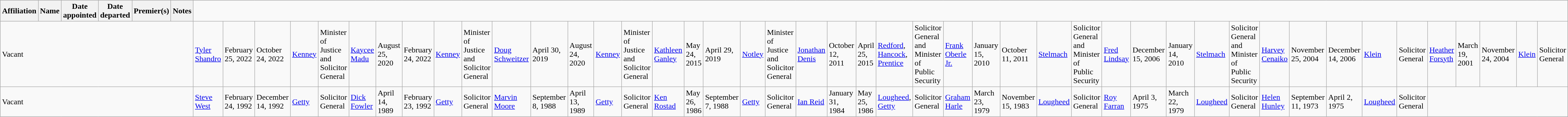<table class="wikitable">
<tr>
<th colspan="2">Affiliation</th>
<th>Name</th>
<th>Date appointed</th>
<th>Date departed</th>
<th>Premier(s)</th>
<th>Notes</th>
</tr>
<tr>
<td colspan="7">Vacant<br></td>
<td><a href='#'>Tyler Shandro</a></td>
<td>February 25, 2022</td>
<td>October 24, 2022</td>
<td><a href='#'>Kenney</a></td>
<td>Minister of Justice and Solicitor General<br></td>
<td><a href='#'>Kaycee Madu</a></td>
<td>August 25, 2020</td>
<td>February 24, 2022</td>
<td><a href='#'>Kenney</a></td>
<td>Minister of Justice and Solicitor General<br></td>
<td><a href='#'>Doug Schweitzer</a></td>
<td>April 30, 2019</td>
<td>August 24, 2020</td>
<td><a href='#'>Kenney</a></td>
<td>Minister of Justice and Solicitor General<br></td>
<td><a href='#'>Kathleen Ganley</a></td>
<td>May 24, 2015</td>
<td>April 29, 2019</td>
<td><a href='#'>Notley</a></td>
<td>Minister of Justice and Solicitor General<br></td>
<td><a href='#'>Jonathan Denis</a></td>
<td>October 12, 2011</td>
<td>April 25, 2015</td>
<td><a href='#'>Redford</a>, <a href='#'>Hancock</a>, <a href='#'>Prentice</a></td>
<td>Solicitor General and Minister of Public Security<br></td>
<td><a href='#'>Frank Oberle Jr.</a></td>
<td>January 15, 2010</td>
<td>October 11, 2011</td>
<td><a href='#'>Stelmach</a></td>
<td>Solicitor General and Minister of Public Security<br></td>
<td><a href='#'>Fred Lindsay</a></td>
<td>December 15, 2006</td>
<td>January 14, 2010</td>
<td><a href='#'>Stelmach</a></td>
<td>Solicitor General and Minister of Public Security<br></td>
<td><a href='#'>Harvey Cenaiko</a></td>
<td>November 25, 2004</td>
<td>December 14, 2006</td>
<td><a href='#'>Klein</a></td>
<td>Solicitor General<br></td>
<td><a href='#'>Heather Forsyth</a></td>
<td>March 19, 2001</td>
<td>November 24, 2004</td>
<td><a href='#'>Klein</a></td>
<td>Solicitor General</td>
</tr>
<tr>
<td colspan="7">Vacant<br></td>
<td><a href='#'>Steve West</a></td>
<td>February 24, 1992</td>
<td>December 14, 1992</td>
<td><a href='#'>Getty</a></td>
<td>Solicitor General<br></td>
<td><a href='#'>Dick Fowler</a></td>
<td>April 14, 1989</td>
<td>February 23, 1992</td>
<td><a href='#'>Getty</a></td>
<td>Solicitor General<br></td>
<td><a href='#'>Marvin Moore</a></td>
<td>September 8, 1988</td>
<td>April 13, 1989</td>
<td><a href='#'>Getty</a></td>
<td>Solicitor General<br></td>
<td><a href='#'>Ken Rostad</a></td>
<td>May 26, 1986</td>
<td>September 7, 1988</td>
<td><a href='#'>Getty</a></td>
<td>Solicitor General<br></td>
<td><a href='#'>Ian Reid</a></td>
<td>January 31, 1984</td>
<td>May 25, 1986</td>
<td><a href='#'>Lougheed</a>, <a href='#'>Getty</a></td>
<td>Solicitor General<br></td>
<td><a href='#'>Graham Harle</a></td>
<td>March 23, 1979</td>
<td>November 15, 1983</td>
<td><a href='#'>Lougheed</a></td>
<td>Solicitor General<br></td>
<td><a href='#'>Roy Farran</a></td>
<td>April 3, 1975</td>
<td>March 22, 1979</td>
<td><a href='#'>Lougheed</a></td>
<td>Solicitor General<br></td>
<td><a href='#'>Helen Hunley</a></td>
<td>September 11, 1973</td>
<td>April 2, 1975</td>
<td><a href='#'>Lougheed</a></td>
<td>Solicitor General</td>
</tr>
</table>
